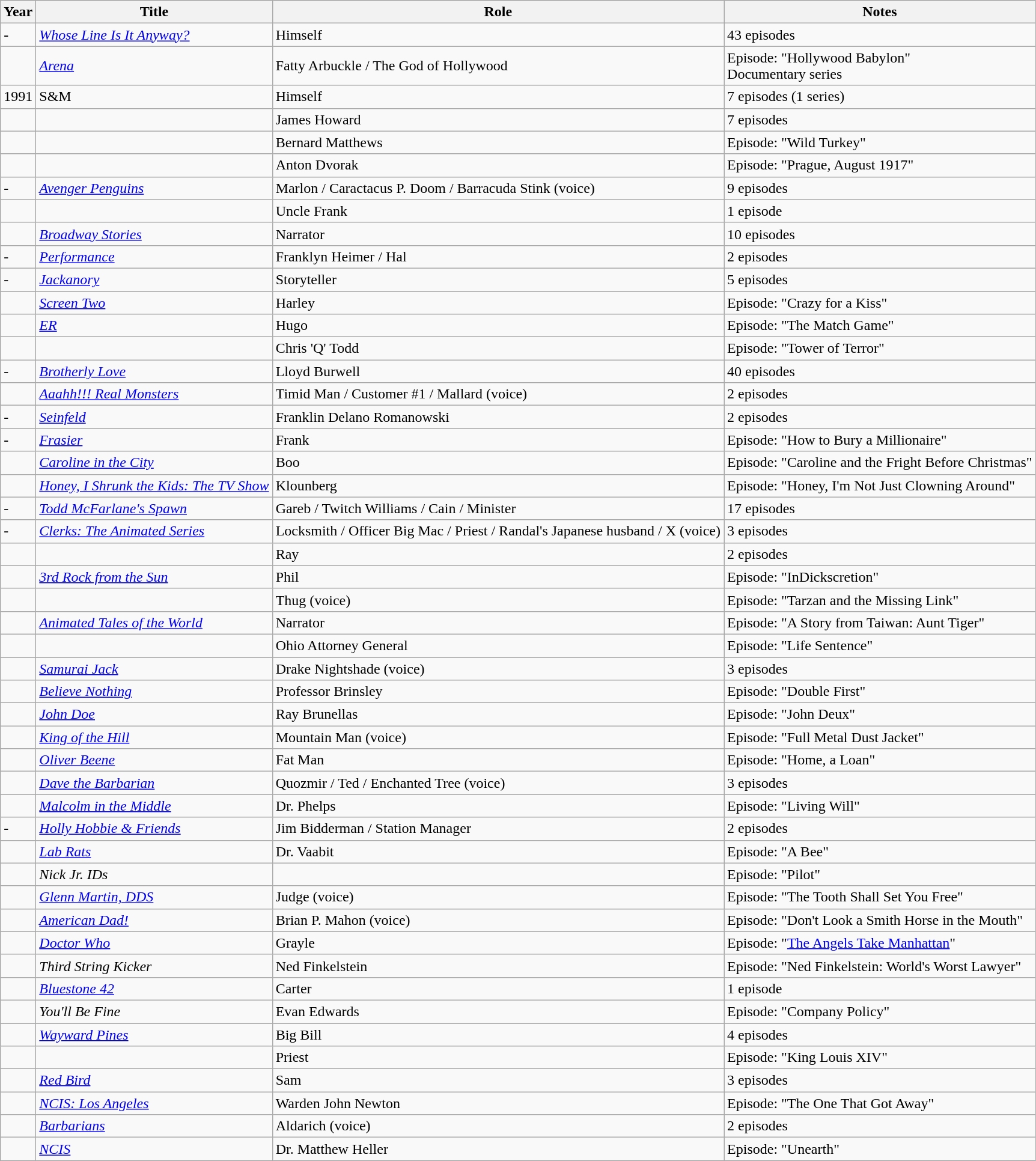<table class="wikitable sortable plainrowheaders unsortable">
<tr>
<th scope=col>Year</th>
<th scope=col>Title</th>
<th scope=col>Role</th>
<th scope=col>Notes</th>
</tr>
<tr>
<td>-</td>
<td scope=row><em><a href='#'>Whose Line Is It Anyway?</a></em></td>
<td>Himself</td>
<td>43 episodes</td>
</tr>
<tr>
<td></td>
<td scope=row><em><a href='#'>Arena</a></em></td>
<td>Fatty Arbuckle / The God of Hollywood</td>
<td>Episode: "Hollywood Babylon"<br>Documentary series</td>
</tr>
<tr>
<td>1991</td>
<td>S&M</td>
<td>Himself</td>
<td>7 episodes (1 series)</td>
</tr>
<tr>
<td></td>
<td scope=row><em></em></td>
<td>James Howard</td>
<td>7 episodes</td>
</tr>
<tr>
<td></td>
<td scope=row><em></em></td>
<td>Bernard Matthews</td>
<td>Episode: "Wild Turkey"</td>
</tr>
<tr>
<td></td>
<td scope=row><em></em></td>
<td>Anton Dvorak</td>
<td>Episode: "Prague, August 1917"</td>
</tr>
<tr>
<td>-</td>
<td scope=row><em><a href='#'>Avenger Penguins</a></em></td>
<td>Marlon / Caractacus P. Doom / Barracuda Stink (voice)</td>
<td>9 episodes</td>
</tr>
<tr>
<td></td>
<td scope=row><em></em></td>
<td>Uncle Frank</td>
<td>1 episode</td>
</tr>
<tr>
<td></td>
<td scope=row><em><a href='#'>Broadway Stories</a></em></td>
<td>Narrator</td>
<td>10 episodes</td>
</tr>
<tr>
<td>-</td>
<td scope=row><em><a href='#'>Performance</a></em></td>
<td>Franklyn Heimer / Hal</td>
<td>2 episodes</td>
</tr>
<tr>
<td>-</td>
<td scope=row><em><a href='#'>Jackanory</a></em></td>
<td>Storyteller</td>
<td>5 episodes</td>
</tr>
<tr>
<td></td>
<td scope=row><em><a href='#'>Screen Two</a></em></td>
<td>Harley</td>
<td>Episode: "Crazy for a Kiss"</td>
</tr>
<tr>
<td></td>
<td scope=row><em><a href='#'>ER</a></em></td>
<td>Hugo</td>
<td>Episode: "The Match Game"</td>
</tr>
<tr>
<td></td>
<td scope=row><em></em></td>
<td>Chris 'Q' Todd</td>
<td>Episode: "Tower of Terror"</td>
</tr>
<tr>
<td>-</td>
<td scope=row><em><a href='#'>Brotherly Love</a></em></td>
<td>Lloyd Burwell</td>
<td>40 episodes</td>
</tr>
<tr>
<td></td>
<td scope=row><em><a href='#'>Aaahh!!! Real Monsters</a></em></td>
<td>Timid Man / Customer #1 / Mallard (voice)</td>
<td>2 episodes</td>
</tr>
<tr>
<td>-</td>
<td scope=row><em><a href='#'>Seinfeld</a></em></td>
<td>Franklin Delano Romanowski</td>
<td>2 episodes</td>
</tr>
<tr>
<td>-</td>
<td scope=row><em><a href='#'>Frasier</a></em></td>
<td>Frank</td>
<td>Episode: "How to Bury a Millionaire"</td>
</tr>
<tr>
<td></td>
<td scope=row><em><a href='#'>Caroline in the City</a></em></td>
<td>Boo</td>
<td>Episode: "Caroline and the Fright Before Christmas"</td>
</tr>
<tr>
<td></td>
<td scope=row><em><a href='#'>Honey, I Shrunk the Kids: The TV Show</a></em></td>
<td>Klounberg</td>
<td>Episode: "Honey, I'm Not Just Clowning Around"</td>
</tr>
<tr>
<td>-</td>
<td scope=row><em><a href='#'>Todd McFarlane's Spawn</a></em></td>
<td>Gareb / Twitch Williams / Cain / Minister</td>
<td>17 episodes</td>
</tr>
<tr>
<td>-</td>
<td scope=row><em><a href='#'>Clerks: The Animated Series</a></em></td>
<td>Locksmith / Officer Big Mac / Priest / Randal's Japanese husband / X (voice)</td>
<td>3 episodes</td>
</tr>
<tr>
<td></td>
<td scope=row><em></em></td>
<td>Ray</td>
<td>2 episodes</td>
</tr>
<tr>
<td></td>
<td scope=row><em><a href='#'>3rd Rock from the Sun</a></em></td>
<td>Phil</td>
<td>Episode: "InDickscretion"</td>
</tr>
<tr>
<td></td>
<td scope=row><em></em></td>
<td>Thug (voice)</td>
<td>Episode: "Tarzan and the Missing Link"</td>
</tr>
<tr>
<td></td>
<td scope=row><em><a href='#'>Animated Tales of the World</a></em></td>
<td>Narrator</td>
<td>Episode: "A Story from Taiwan: Aunt Tiger"</td>
</tr>
<tr>
<td></td>
<td scope=row><em></em></td>
<td>Ohio Attorney General</td>
<td>Episode: "Life Sentence"</td>
</tr>
<tr>
<td></td>
<td scope=row><em><a href='#'>Samurai Jack</a></em></td>
<td>Drake Nightshade (voice)</td>
<td>3 episodes</td>
</tr>
<tr>
<td></td>
<td scope=row><em><a href='#'>Believe Nothing</a></em></td>
<td>Professor Brinsley</td>
<td>Episode: "Double First"</td>
</tr>
<tr>
<td></td>
<td scope=row><em><a href='#'>John Doe</a></em></td>
<td>Ray Brunellas</td>
<td>Episode: "John Deux"</td>
</tr>
<tr>
<td></td>
<td scope=row><em><a href='#'>King of the Hill</a></em></td>
<td>Mountain Man (voice)</td>
<td>Episode: "Full Metal Dust Jacket"</td>
</tr>
<tr>
<td></td>
<td scope=row><em><a href='#'>Oliver Beene</a></em></td>
<td>Fat Man</td>
<td>Episode: "Home, a Loan"</td>
</tr>
<tr>
<td></td>
<td scope=row><em><a href='#'>Dave the Barbarian</a></em></td>
<td>Quozmir / Ted / Enchanted Tree (voice)</td>
<td>3 episodes</td>
</tr>
<tr>
<td></td>
<td scope=row><em><a href='#'>Malcolm in the Middle</a></em></td>
<td>Dr. Phelps</td>
<td>Episode: "Living Will"</td>
</tr>
<tr>
<td>-</td>
<td scope=row><em><a href='#'>Holly Hobbie & Friends</a></em></td>
<td>Jim Bidderman / Station Manager</td>
<td>2 episodes</td>
</tr>
<tr>
<td></td>
<td scope=row><em><a href='#'>Lab Rats</a></em></td>
<td>Dr. Vaabit</td>
<td>Episode: "A Bee"</td>
</tr>
<tr>
<td></td>
<td scope=row><em>Nick Jr. IDs</em></td>
<td></td>
<td>Episode: "Pilot"</td>
</tr>
<tr>
<td></td>
<td scope=row><em><a href='#'>Glenn Martin, DDS</a></em></td>
<td>Judge (voice)</td>
<td>Episode: "The Tooth Shall Set You Free"</td>
</tr>
<tr>
<td></td>
<td scope=row><em><a href='#'>American Dad!</a></em></td>
<td>Brian P. Mahon (voice)</td>
<td>Episode: "Don't Look a Smith Horse in the Mouth"</td>
</tr>
<tr>
<td></td>
<td scope=row><em><a href='#'>Doctor Who</a></em></td>
<td>Grayle</td>
<td>Episode: "<a href='#'>The Angels Take Manhattan</a>"</td>
</tr>
<tr>
<td></td>
<td scope=row><em>Third String Kicker</em></td>
<td>Ned Finkelstein</td>
<td>Episode: "Ned Finkelstein: World's Worst Lawyer"</td>
</tr>
<tr>
<td></td>
<td scope=row><em><a href='#'>Bluestone 42</a></em></td>
<td>Carter</td>
<td>1 episode</td>
</tr>
<tr>
<td></td>
<td scope=row><em>You'll Be Fine</em></td>
<td>Evan Edwards</td>
<td>Episode: "Company Policy"</td>
</tr>
<tr>
<td></td>
<td scope=row><em><a href='#'>Wayward Pines</a></em></td>
<td>Big Bill</td>
<td>4 episodes</td>
</tr>
<tr>
<td></td>
<td scope=row><em></em></td>
<td>Priest</td>
<td>Episode: "King Louis XIV"</td>
</tr>
<tr>
<td></td>
<td scope=row><em><a href='#'>Red Bird</a></em></td>
<td>Sam</td>
<td>3 episodes</td>
</tr>
<tr>
<td></td>
<td scope=row><em><a href='#'>NCIS: Los Angeles</a></em></td>
<td>Warden John Newton</td>
<td>Episode: "The One That Got Away"</td>
</tr>
<tr>
<td></td>
<td scope=row><em><a href='#'>Barbarians</a></em></td>
<td>Aldarich (voice)</td>
<td>2 episodes</td>
</tr>
<tr>
<td></td>
<td scope=row><em><a href='#'>NCIS</a></em></td>
<td>Dr. Matthew Heller</td>
<td>Episode: "Unearth"</td>
</tr>
</table>
